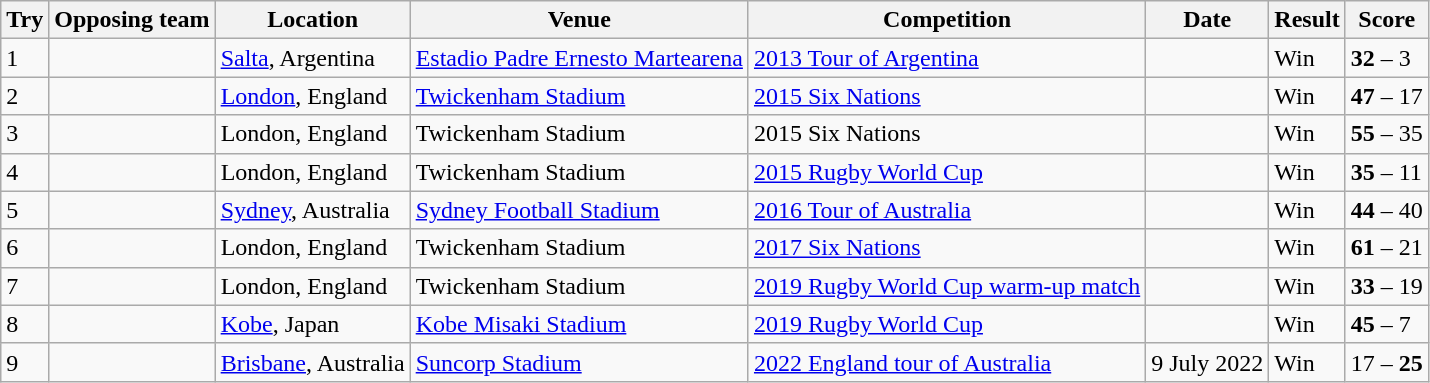<table class="wikitable" style="font-size:100%">
<tr>
<th>Try</th>
<th>Opposing team</th>
<th>Location</th>
<th>Venue</th>
<th>Competition</th>
<th>Date</th>
<th>Result</th>
<th>Score</th>
</tr>
<tr>
<td>1</td>
<td></td>
<td><a href='#'>Salta</a>, Argentina</td>
<td><a href='#'>Estadio Padre Ernesto Martearena</a></td>
<td><a href='#'>2013 Tour of Argentina</a></td>
<td></td>
<td>Win</td>
<td><strong>32</strong> – 3</td>
</tr>
<tr>
<td>2</td>
<td></td>
<td><a href='#'>London</a>, England</td>
<td><a href='#'>Twickenham Stadium</a></td>
<td><a href='#'>2015 Six Nations</a></td>
<td></td>
<td>Win</td>
<td><strong>47</strong> – 17</td>
</tr>
<tr>
<td>3</td>
<td></td>
<td>London, England</td>
<td>Twickenham Stadium</td>
<td>2015 Six Nations</td>
<td></td>
<td>Win</td>
<td><strong>55</strong> – 35</td>
</tr>
<tr>
<td>4</td>
<td></td>
<td>London, England</td>
<td>Twickenham Stadium</td>
<td><a href='#'>2015 Rugby World Cup</a></td>
<td></td>
<td>Win</td>
<td><strong>35</strong> – 11</td>
</tr>
<tr>
<td>5</td>
<td></td>
<td><a href='#'>Sydney</a>, Australia</td>
<td><a href='#'>Sydney Football Stadium</a></td>
<td><a href='#'>2016 Tour of Australia</a></td>
<td></td>
<td>Win</td>
<td><strong>44</strong> – 40</td>
</tr>
<tr>
<td>6</td>
<td></td>
<td>London, England</td>
<td>Twickenham Stadium</td>
<td><a href='#'>2017 Six Nations</a></td>
<td></td>
<td>Win</td>
<td><strong>61</strong> – 21</td>
</tr>
<tr>
<td>7</td>
<td></td>
<td>London, England</td>
<td>Twickenham Stadium</td>
<td><a href='#'>2019 Rugby World Cup warm-up match</a></td>
<td></td>
<td>Win</td>
<td><strong>33</strong> – 19</td>
</tr>
<tr>
<td>8</td>
<td></td>
<td><a href='#'>Kobe</a>, Japan</td>
<td><a href='#'>Kobe Misaki Stadium</a></td>
<td><a href='#'>2019 Rugby World Cup</a></td>
<td></td>
<td>Win</td>
<td><strong>45</strong> – 7</td>
</tr>
<tr>
<td>9</td>
<td></td>
<td><a href='#'>Brisbane</a>, Australia</td>
<td><a href='#'>Suncorp Stadium</a></td>
<td><a href='#'>2022 England tour of Australia</a></td>
<td>9 July 2022</td>
<td>Win</td>
<td>17 – <strong>25</strong></td>
</tr>
</table>
